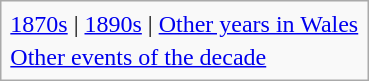<table class="infobox" id="toc">
<tr>
<td align="left"><a href='#'>1870s</a> | <a href='#'>1890s</a> | <a href='#'>Other years in Wales</a></td>
</tr>
<tr>
<td><a href='#'>Other events of the decade</a></td>
</tr>
</table>
